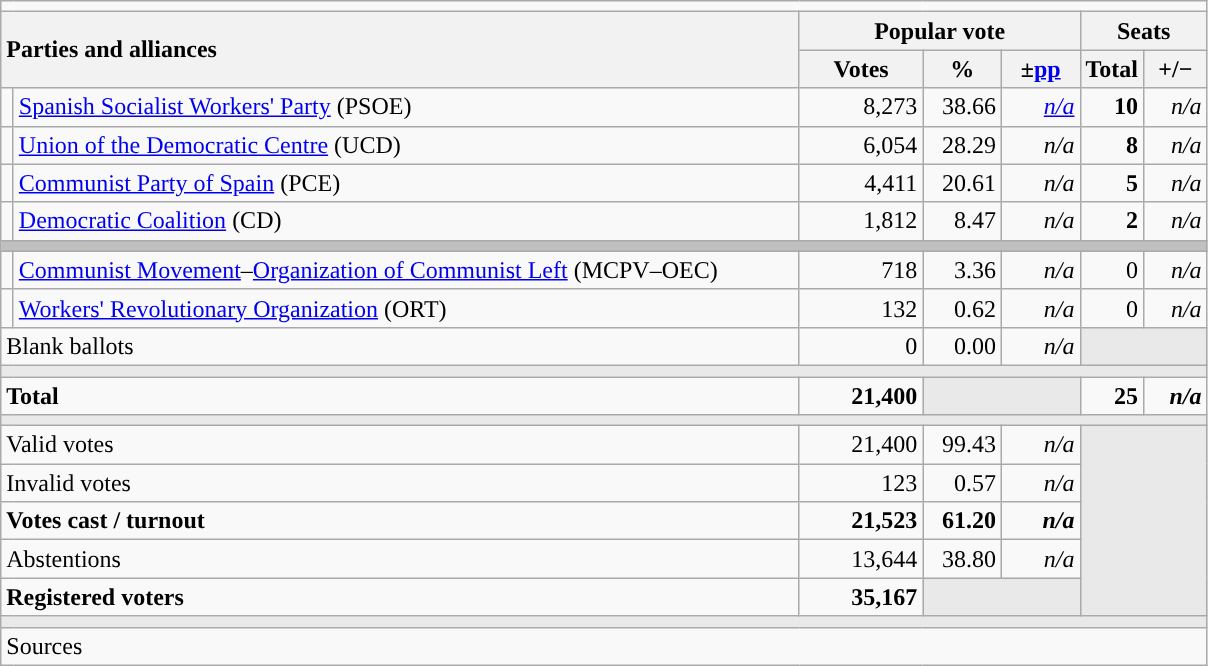<table class="wikitable" style="text-align:right;">
<tr>
<td colspan="7"></td>
</tr>
<tr>
<th style="text-align:left;" rowspan="2" colspan="2" width="525">Parties and alliances</th>
<th colspan="3">Popular vote</th>
<th colspan="2">Seats</th>
</tr>
<tr>
<th width="75">Votes</th>
<th width="45">%</th>
<th width="45">±<a href='#'>pp</a></th>
<th width="35">Total</th>
<th width="35">+/−</th>
</tr>
<tr>
<td width="1" style="color:inherit;background:"></td>
<td align="left"><a href='#'>Spanish Socialist Workers' Party</a> (PSOE)</td>
<td>8,273</td>
<td>38.66</td>
<td><em><a href='#'>n/a</a></em></td>
<td><strong>10</strong></td>
<td><em>n/a</em></td>
</tr>
<tr>
<td style="color:inherit;background:"></td>
<td align="left"><a href='#'>Union of the Democratic Centre</a> (UCD)</td>
<td>6,054</td>
<td>28.29</td>
<td><em>n/a</em></td>
<td><strong>8</strong></td>
<td><em>n/a</em></td>
</tr>
<tr>
<td style="color:inherit;background:"></td>
<td align="left"><a href='#'>Communist Party of Spain</a> (PCE)</td>
<td>4,411</td>
<td>20.61</td>
<td><em>n/a</em></td>
<td><strong>5</strong></td>
<td><em>n/a</em></td>
</tr>
<tr>
<td style="color:inherit;background:"></td>
<td align="left"><a href='#'>Democratic Coalition</a> (CD)</td>
<td>1,812</td>
<td>8.47</td>
<td><em>n/a</em></td>
<td><strong>2</strong></td>
<td><em>n/a</em></td>
</tr>
<tr>
<td colspan="7" bgcolor="#C0C0C0"></td>
</tr>
<tr>
<td style="color:inherit;background:"></td>
<td align="left"><a href='#'>Communist Movement</a>–<a href='#'>Organization of Communist Left</a> (MCPV–OEC)</td>
<td>718</td>
<td>3.36</td>
<td><em>n/a</em></td>
<td>0</td>
<td><em>n/a</em></td>
</tr>
<tr>
<td style="color:inherit;background:"></td>
<td align="left"><a href='#'>Workers' Revolutionary Organization</a> (ORT)</td>
<td>132</td>
<td>0.62</td>
<td><em>n/a</em></td>
<td>0</td>
<td><em>n/a</em></td>
</tr>
<tr>
<td align="left" colspan="2">Blank ballots</td>
<td>0</td>
<td>0.00</td>
<td><em>n/a</em></td>
<td bgcolor="#E9E9E9" colspan="2"></td>
</tr>
<tr>
<td colspan="7" bgcolor="#E9E9E9"></td>
</tr>
<tr style="font-weight:bold;">
<td align="left" colspan="2">Total</td>
<td>21,400</td>
<td bgcolor="#E9E9E9" colspan="2"></td>
<td>25</td>
<td><em>n/a</em></td>
</tr>
<tr>
<td colspan="7" bgcolor="#E9E9E9"></td>
</tr>
<tr>
<td align="left" colspan="2">Valid votes</td>
<td>21,400</td>
<td>99.43</td>
<td><em>n/a</em></td>
<td bgcolor="#E9E9E9" colspan="2" rowspan="5"></td>
</tr>
<tr>
<td align="left" colspan="2">Invalid votes</td>
<td>123</td>
<td>0.57</td>
<td><em>n/a</em></td>
</tr>
<tr style="font-weight:bold;">
<td align="left" colspan="2">Votes cast / turnout</td>
<td>21,523</td>
<td>61.20</td>
<td><em>n/a</em></td>
</tr>
<tr>
<td align="left" colspan="2">Abstentions</td>
<td>13,644</td>
<td>38.80</td>
<td><em>n/a</em></td>
</tr>
<tr style="font-weight:bold;">
<td align="left" colspan="2">Registered voters</td>
<td>35,167</td>
<td bgcolor="#E9E9E9" colspan="2"></td>
</tr>
<tr>
<td colspan="7" bgcolor="#E9E9E9"></td>
</tr>
<tr>
<td align="left" colspan="7">Sources</td>
</tr>
</table>
